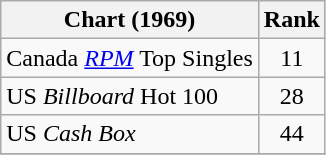<table class="wikitable">
<tr>
<th>Chart (1969)</th>
<th style="text-align:center;">Rank</th>
</tr>
<tr>
<td>Canada <em><a href='#'>RPM</a></em> Top Singles</td>
<td style="text-align:center;">11</td>
</tr>
<tr>
<td>US <em>Billboard</em> Hot 100</td>
<td style="text-align:center;">28</td>
</tr>
<tr>
<td>US <em>Cash Box</em></td>
<td style="text-align:center;">44</td>
</tr>
<tr>
</tr>
</table>
